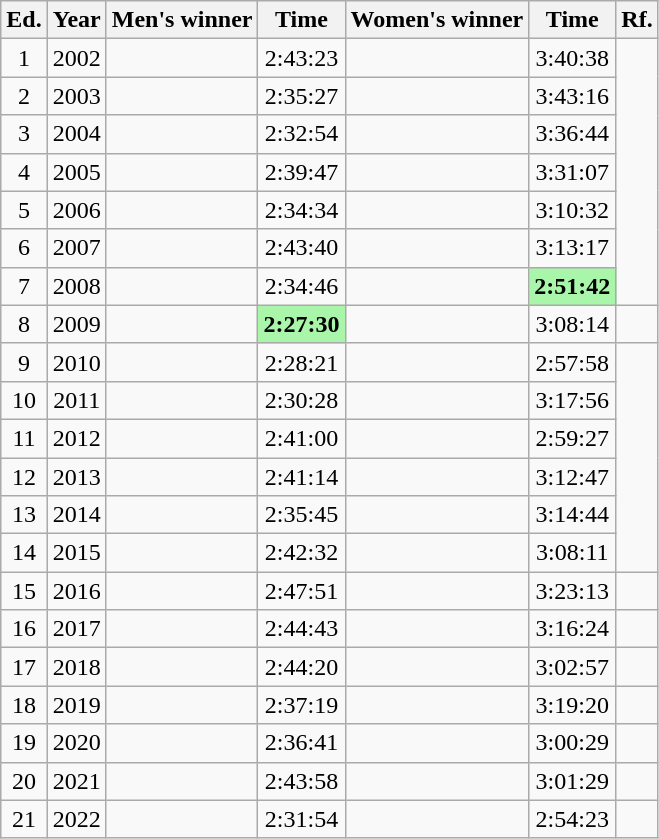<table class="wikitable sortable" style="text-align:center">
<tr>
<th class="unsortable">Ed.</th>
<th>Year</th>
<th>Men's winner</th>
<th>Time</th>
<th>Women's winner</th>
<th>Time</th>
<th class="unsortable">Rf.</th>
</tr>
<tr>
<td>1</td>
<td>2002</td>
<td align="left"></td>
<td>2:43:23</td>
<td align="left"></td>
<td>3:40:38</td>
</tr>
<tr>
<td>2</td>
<td>2003</td>
<td align="left"></td>
<td>2:35:27</td>
<td align="left"></td>
<td>3:43:16</td>
</tr>
<tr>
<td>3</td>
<td>2004</td>
<td align="left"></td>
<td>2:32:54</td>
<td align="left"></td>
<td>3:36:44</td>
</tr>
<tr>
<td>4</td>
<td>2005</td>
<td align="left"></td>
<td>2:39:47</td>
<td align="left"></td>
<td>3:31:07</td>
</tr>
<tr>
<td>5</td>
<td>2006</td>
<td align="left"></td>
<td>2:34:34</td>
<td align="left"></td>
<td>3:10:32</td>
</tr>
<tr>
<td>6</td>
<td>2007</td>
<td align="left"></td>
<td>2:43:40</td>
<td align="left"></td>
<td>3:13:17</td>
</tr>
<tr>
<td>7</td>
<td>2008</td>
<td align="left"></td>
<td>2:34:46</td>
<td align="left"></td>
<td bgcolor="#A9F5A9"><strong>2:51:42</strong></td>
</tr>
<tr>
<td>8</td>
<td>2009</td>
<td align="left"></td>
<td bgcolor="#A9F5A9"><strong>2:27:30</strong></td>
<td align="left"></td>
<td>3:08:14</td>
<td></td>
</tr>
<tr>
<td>9</td>
<td>2010</td>
<td align="left"></td>
<td>2:28:21</td>
<td align="left"></td>
<td>2:57:58</td>
</tr>
<tr>
<td>10</td>
<td>2011</td>
<td align="left"></td>
<td>2:30:28</td>
<td align="left"></td>
<td>3:17:56</td>
</tr>
<tr>
<td>11</td>
<td>2012</td>
<td align="left"></td>
<td>2:41:00</td>
<td align="left"></td>
<td>2:59:27</td>
</tr>
<tr>
<td>12</td>
<td>2013</td>
<td align="left"></td>
<td>2:41:14</td>
<td align="left"></td>
<td>3:12:47</td>
</tr>
<tr>
<td>13</td>
<td>2014</td>
<td align="left"></td>
<td>2:35:45</td>
<td align="left"></td>
<td>3:14:44</td>
</tr>
<tr>
<td>14</td>
<td>2015</td>
<td align="left"></td>
<td>2:42:32</td>
<td align="left"></td>
<td>3:08:11</td>
</tr>
<tr>
<td>15</td>
<td>2016</td>
<td align="left"></td>
<td>2:47:51</td>
<td align="left"></td>
<td>3:23:13</td>
<td></td>
</tr>
<tr>
<td>16</td>
<td>2017</td>
<td align="left"></td>
<td>2:44:43</td>
<td align="left"></td>
<td>3:16:24</td>
</tr>
<tr>
<td>17</td>
<td>2018</td>
<td align="left"></td>
<td>2:44:20</td>
<td align="left"></td>
<td>3:02:57</td>
<td></td>
</tr>
<tr>
<td>18</td>
<td>2019</td>
<td align="left"></td>
<td>2:37:19</td>
<td align="left"></td>
<td>3:19:20</td>
</tr>
<tr>
<td>19</td>
<td>2020</td>
<td align="left"></td>
<td>2:36:41</td>
<td align="left"></td>
<td>3:00:29</td>
<td></td>
</tr>
<tr>
<td>20</td>
<td>2021</td>
<td align="left"></td>
<td>2:43:58</td>
<td align="left"></td>
<td>3:01:29</td>
</tr>
<tr>
<td>21</td>
<td>2022</td>
<td align="left"></td>
<td>2:31:54</td>
<td align="left"></td>
<td>2:54:23</td>
<td></td>
</tr>
</table>
